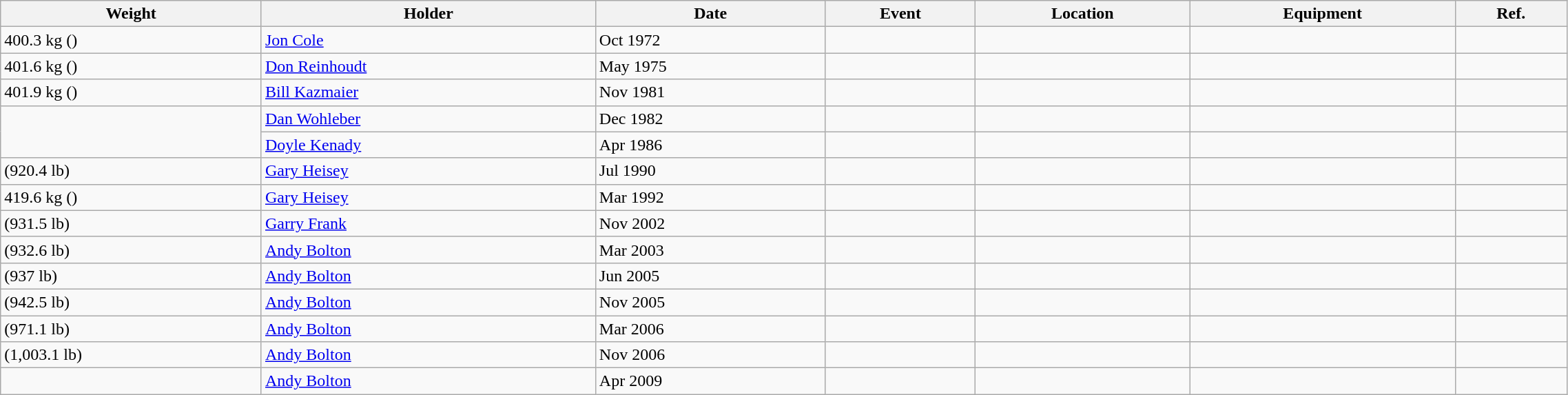<table class="wikitable sortable" style="display: inline-table;width: 120%;">
<tr>
<th scope="col">Weight</th>
<th scope="col">Holder</th>
<th scope="col" class="unsortable">Date</th>
<th scope="col" class="unsortable">Event</th>
<th scope="col">Location</th>
<th scope="col" class="unsortable">Equipment</th>
<th scope="col" class="unsortable">Ref.</th>
</tr>
<tr>
<td>400.3 kg ()</td>
<td> <a href='#'>Jon Cole</a></td>
<td>Oct 1972</td>
<td></td>
<td></td>
<td></td>
<td></td>
</tr>
<tr>
<td>401.6 kg ()</td>
<td> <a href='#'>Don Reinhoudt</a></td>
<td>May 1975</td>
<td></td>
<td></td>
<td></td>
<td></td>
</tr>
<tr>
<td>401.9 kg ()</td>
<td> <a href='#'>Bill Kazmaier</a></td>
<td>Nov 1981</td>
<td></td>
<td></td>
<td></td>
<td></td>
</tr>
<tr>
<td rowspan="2"></td>
<td> <a href='#'>Dan Wohleber</a></td>
<td>Dec 1982</td>
<td></td>
<td></td>
<td></td>
<td></td>
</tr>
<tr>
<td> <a href='#'>Doyle Kenady</a></td>
<td>Apr 1986</td>
<td></td>
<td></td>
<td></td>
<td></td>
</tr>
<tr>
<td> (920.4 lb)</td>
<td> <a href='#'>Gary Heisey</a></td>
<td>Jul 1990</td>
<td></td>
<td></td>
<td></td>
<td></td>
</tr>
<tr>
<td>419.6 kg ()</td>
<td> <a href='#'>Gary Heisey</a></td>
<td>Mar 1992</td>
<td></td>
<td></td>
<td></td>
<td></td>
</tr>
<tr>
<td> (931.5 lb)</td>
<td> <a href='#'>Garry Frank</a></td>
<td>Nov 2002</td>
<td></td>
<td></td>
<td></td>
<td></td>
</tr>
<tr>
<td> (932.6 lb)</td>
<td> <a href='#'>Andy Bolton</a></td>
<td>Mar 2003</td>
<td></td>
<td></td>
<td></td>
<td></td>
</tr>
<tr>
<td> (937 lb)</td>
<td> <a href='#'>Andy Bolton</a></td>
<td>Jun 2005</td>
<td></td>
<td></td>
<td></td>
<td></td>
</tr>
<tr>
<td> (942.5 lb)</td>
<td> <a href='#'>Andy Bolton</a></td>
<td>Nov 2005</td>
<td></td>
<td></td>
<td></td>
<td></td>
</tr>
<tr>
<td> (971.1 lb)</td>
<td> <a href='#'>Andy Bolton</a></td>
<td>Mar 2006</td>
<td></td>
<td></td>
<td></td>
<td></td>
</tr>
<tr>
<td> (1,003.1 lb)</td>
<td> <a href='#'>Andy Bolton</a></td>
<td>Nov 2006</td>
<td></td>
<td></td>
<td></td>
<td></td>
</tr>
<tr>
<td></td>
<td> <a href='#'>Andy Bolton</a></td>
<td>Apr 2009</td>
<td></td>
<td></td>
<td></td>
<td></td>
</tr>
</table>
